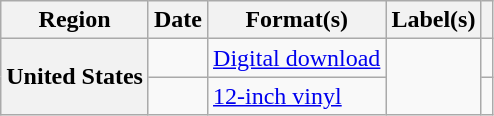<table class="wikitable plainrowheaders">
<tr>
<th scope="col">Region</th>
<th scope="col">Date</th>
<th scope="col">Format(s)</th>
<th scope="col">Label(s)</th>
<th scope="col"></th>
</tr>
<tr>
<th scope="row" rowspan="2">United States</th>
<td></td>
<td><a href='#'>Digital download</a></td>
<td rowspan="2"></td>
<td></td>
</tr>
<tr>
<td></td>
<td><a href='#'>12-inch vinyl</a></td>
<td></td>
</tr>
</table>
